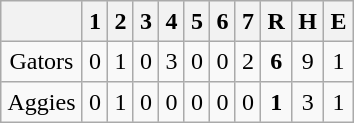<table align = right border="2" cellpadding="4" cellspacing="0" style="margin: 1em 1em 1em 1em; background: #F9F9F9; border: 1px #aaa solid; border-collapse: collapse;">
<tr align=center style="background: #F2F2F2;">
<th></th>
<th>1</th>
<th>2</th>
<th>3</th>
<th>4</th>
<th>5</th>
<th>6</th>
<th>7</th>
<th>R</th>
<th>H</th>
<th>E</th>
</tr>
<tr align=center>
<td>Gators</td>
<td>0</td>
<td>1</td>
<td>0</td>
<td>3</td>
<td>0</td>
<td>0</td>
<td>2</td>
<td><strong>6</strong></td>
<td>9</td>
<td>1</td>
</tr>
<tr align=center>
<td>Aggies</td>
<td>0</td>
<td>1</td>
<td>0</td>
<td>0</td>
<td>0</td>
<td>0</td>
<td>0</td>
<td><strong>1</strong></td>
<td>3</td>
<td>1</td>
</tr>
</table>
